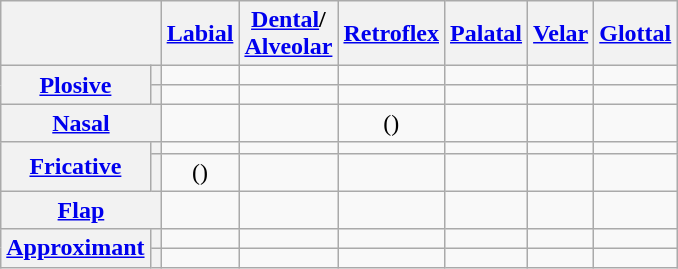<table class="wikitable" style="text-align:center;">
<tr>
<th colspan=2></th>
<th><a href='#'>Labial</a></th>
<th><a href='#'>Dental</a>/<br><a href='#'>Alveolar</a></th>
<th><a href='#'>Retroflex</a></th>
<th><a href='#'>Palatal</a></th>
<th><a href='#'>Velar</a></th>
<th><a href='#'>Glottal</a></th>
</tr>
<tr>
<th rowspan=2><a href='#'>Plosive</a></th>
<th></th>
<td></td>
<td></td>
<td></td>
<td></td>
<td></td>
<td></td>
</tr>
<tr>
<th></th>
<td></td>
<td></td>
<td></td>
<td></td>
<td></td>
<td></td>
</tr>
<tr>
<th colspan=2><a href='#'>Nasal</a></th>
<td></td>
<td></td>
<td>()</td>
<td></td>
<td></td>
<td></td>
</tr>
<tr>
<th rowspan=2><a href='#'>Fricative</a></th>
<th></th>
<td></td>
<td></td>
<td></td>
<td></td>
<td></td>
<td></td>
</tr>
<tr>
<th></th>
<td>()</td>
<td></td>
<td></td>
<td></td>
<td></td>
<td></td>
</tr>
<tr>
<th colspan=2><a href='#'>Flap</a></th>
<td></td>
<td></td>
<td></td>
<td></td>
<td></td>
<td></td>
</tr>
<tr>
<th rowspan=2><a href='#'>Approximant</a></th>
<th></th>
<td></td>
<td></td>
<td></td>
<td></td>
<td></td>
<td></td>
</tr>
<tr>
<th></th>
<td></td>
<td></td>
<td></td>
<td></td>
<td></td>
<td></td>
</tr>
</table>
